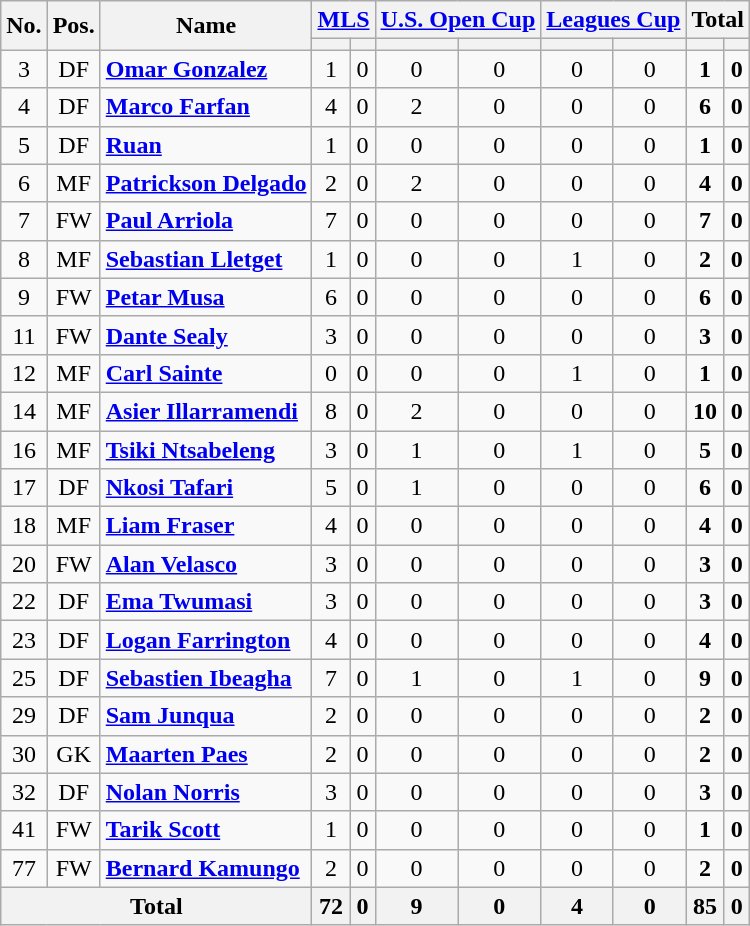<table class="wikitable sortable" style="text-align: center;">
<tr>
<th rowspan="2">No.</th>
<th rowspan="2">Pos.</th>
<th rowspan="2">Name</th>
<th colspan="2"><a href='#'>MLS</a></th>
<th colspan="2"><a href='#'>U.S. Open Cup</a></th>
<th colspan="2"><a href='#'>Leagues Cup</a></th>
<th colspan="2"><strong>Total</strong></th>
</tr>
<tr>
<th></th>
<th></th>
<th></th>
<th></th>
<th></th>
<th></th>
<th></th>
<th></th>
</tr>
<tr>
<td>3</td>
<td>DF</td>
<td align=left> <strong><a href='#'>Omar Gonzalez</a></strong></td>
<td>1</td>
<td>0</td>
<td>0</td>
<td>0</td>
<td>0</td>
<td>0</td>
<td><strong>1</strong></td>
<td><strong>0</strong></td>
</tr>
<tr>
<td>4</td>
<td>DF</td>
<td align=left> <strong><a href='#'>Marco Farfan</a></strong></td>
<td>4</td>
<td>0</td>
<td>2</td>
<td>0</td>
<td>0</td>
<td>0</td>
<td><strong>6</strong></td>
<td><strong>0</strong></td>
</tr>
<tr>
<td>5</td>
<td>DF</td>
<td align=left> <strong><a href='#'>Ruan</a></strong></td>
<td>1</td>
<td>0</td>
<td>0</td>
<td>0</td>
<td>0</td>
<td>0</td>
<td><strong>1</strong></td>
<td><strong>0</strong></td>
</tr>
<tr>
<td>6</td>
<td>MF</td>
<td align=left> <strong><a href='#'>Patrickson Delgado</a></strong></td>
<td>2</td>
<td>0</td>
<td>2</td>
<td>0</td>
<td>0</td>
<td>0</td>
<td><strong>4</strong></td>
<td><strong>0</strong></td>
</tr>
<tr>
<td>7</td>
<td>FW</td>
<td align=left> <strong><a href='#'>Paul Arriola</a></strong></td>
<td>7</td>
<td>0</td>
<td>0</td>
<td>0</td>
<td>0</td>
<td>0</td>
<td><strong>7</strong></td>
<td><strong>0</strong></td>
</tr>
<tr>
<td>8</td>
<td>MF</td>
<td align=left> <strong><a href='#'>Sebastian Lletget</a></strong></td>
<td>1</td>
<td>0</td>
<td>0</td>
<td>0</td>
<td>1</td>
<td>0</td>
<td><strong>2</strong></td>
<td><strong>0</strong></td>
</tr>
<tr>
<td>9</td>
<td>FW</td>
<td align=left> <strong><a href='#'>Petar Musa</a></strong></td>
<td>6</td>
<td>0</td>
<td>0</td>
<td>0</td>
<td>0</td>
<td>0</td>
<td><strong>6</strong></td>
<td><strong>0</strong></td>
</tr>
<tr>
<td>11</td>
<td>FW</td>
<td align=left> <strong><a href='#'>Dante Sealy</a></strong></td>
<td>3</td>
<td>0</td>
<td>0</td>
<td>0</td>
<td>0</td>
<td>0</td>
<td><strong>3</strong></td>
<td><strong>0</strong></td>
</tr>
<tr>
<td>12</td>
<td>MF</td>
<td align=left> <strong><a href='#'>Carl Sainte</a></strong></td>
<td>0</td>
<td>0</td>
<td>0</td>
<td>0</td>
<td>1</td>
<td>0</td>
<td><strong>1</strong></td>
<td><strong>0</strong></td>
</tr>
<tr>
<td>14</td>
<td>MF</td>
<td align=left> <strong><a href='#'>Asier Illarramendi</a></strong></td>
<td>8</td>
<td>0</td>
<td>2</td>
<td>0</td>
<td>0</td>
<td>0</td>
<td><strong>10</strong></td>
<td><strong>0</strong></td>
</tr>
<tr>
<td>16</td>
<td>MF</td>
<td align=left> <strong><a href='#'>Tsiki Ntsabeleng</a></strong></td>
<td>3</td>
<td>0</td>
<td>1</td>
<td>0</td>
<td>1</td>
<td>0</td>
<td><strong>5</strong></td>
<td><strong>0</strong></td>
</tr>
<tr>
<td>17</td>
<td>DF</td>
<td align=left> <strong><a href='#'>Nkosi Tafari</a></strong></td>
<td>5</td>
<td>0</td>
<td>1</td>
<td>0</td>
<td>0</td>
<td>0</td>
<td><strong>6</strong></td>
<td><strong>0</strong></td>
</tr>
<tr>
<td>18</td>
<td>MF</td>
<td align=left> <strong><a href='#'>Liam Fraser</a></strong></td>
<td>4</td>
<td>0</td>
<td>0</td>
<td>0</td>
<td>0</td>
<td>0</td>
<td><strong>4</strong></td>
<td><strong>0</strong></td>
</tr>
<tr>
<td>20</td>
<td>FW</td>
<td align=left> <strong><a href='#'>Alan Velasco</a></strong></td>
<td>3</td>
<td>0</td>
<td>0</td>
<td>0</td>
<td>0</td>
<td>0</td>
<td><strong>3</strong></td>
<td><strong>0</strong></td>
</tr>
<tr>
<td>22</td>
<td>DF</td>
<td align=left> <strong><a href='#'>Ema Twumasi</a></strong></td>
<td>3</td>
<td>0</td>
<td>0</td>
<td>0</td>
<td>0</td>
<td>0</td>
<td><strong>3</strong></td>
<td><strong>0</strong></td>
</tr>
<tr>
<td>23</td>
<td>DF</td>
<td align=left> <strong><a href='#'>Logan Farrington</a></strong></td>
<td>4</td>
<td>0</td>
<td>0</td>
<td>0</td>
<td>0</td>
<td>0</td>
<td><strong>4</strong></td>
<td><strong>0</strong></td>
</tr>
<tr>
<td>25</td>
<td>DF</td>
<td align=left> <strong><a href='#'>Sebastien Ibeagha</a></strong></td>
<td>7</td>
<td>0</td>
<td>1</td>
<td>0</td>
<td>1</td>
<td>0</td>
<td><strong>9</strong></td>
<td><strong>0</strong></td>
</tr>
<tr>
<td>29</td>
<td>DF</td>
<td align=left> <strong><a href='#'>Sam Junqua</a></strong></td>
<td>2</td>
<td>0</td>
<td>0</td>
<td>0</td>
<td>0</td>
<td>0</td>
<td><strong>2</strong></td>
<td><strong>0</strong></td>
</tr>
<tr>
<td>30</td>
<td>GK</td>
<td align=left> <strong><a href='#'>Maarten Paes</a></strong></td>
<td>2</td>
<td>0</td>
<td>0</td>
<td>0</td>
<td>0</td>
<td>0</td>
<td><strong>2</strong></td>
<td><strong>0</strong></td>
</tr>
<tr>
<td>32</td>
<td>DF</td>
<td align=left> <strong><a href='#'>Nolan Norris</a></strong></td>
<td>3</td>
<td>0</td>
<td>0</td>
<td>0</td>
<td>0</td>
<td>0</td>
<td><strong>3</strong></td>
<td><strong>0</strong></td>
</tr>
<tr>
<td>41</td>
<td>FW</td>
<td align=left> <strong><a href='#'>Tarik Scott</a></strong></td>
<td>1</td>
<td>0</td>
<td>0</td>
<td>0</td>
<td>0</td>
<td>0</td>
<td><strong>1</strong></td>
<td><strong>0</strong></td>
</tr>
<tr>
<td>77</td>
<td>FW</td>
<td align=left> <strong><a href='#'>Bernard Kamungo</a></strong></td>
<td>2</td>
<td>0</td>
<td>0</td>
<td>0</td>
<td>0</td>
<td>0</td>
<td><strong>2</strong></td>
<td><strong>0</strong></td>
</tr>
<tr>
<th colspan=3>Total</th>
<th>72</th>
<th>0</th>
<th>9</th>
<th>0</th>
<th>4</th>
<th>0</th>
<th>85</th>
<th>0</th>
</tr>
</table>
